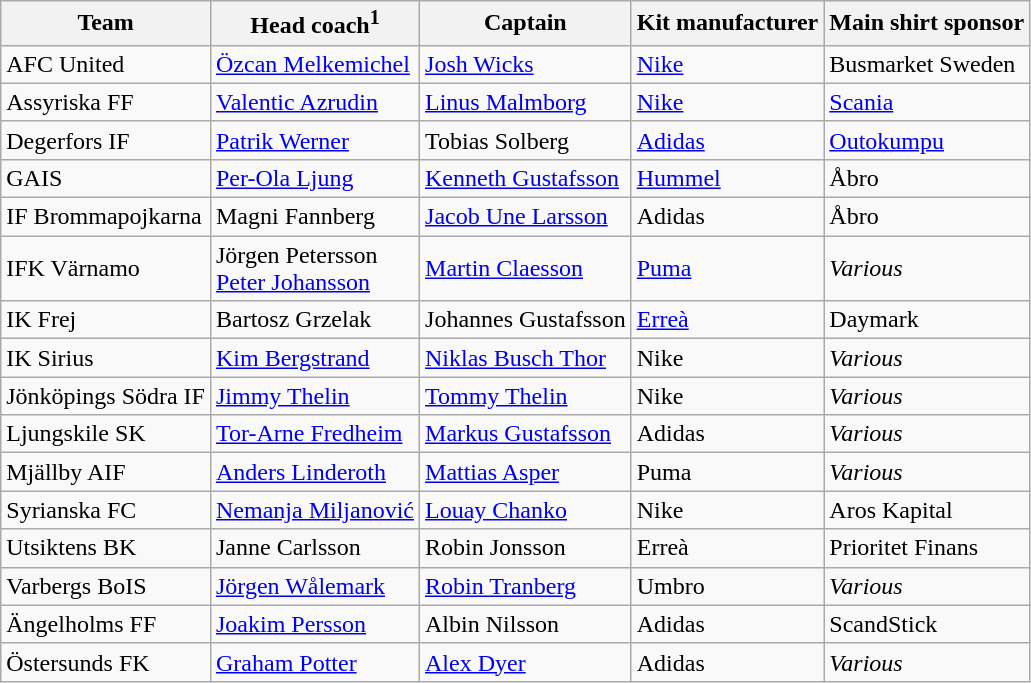<table class="wikitable sortable" style="text-align: left;">
<tr>
<th>Team</th>
<th>Head coach<sup>1</sup></th>
<th>Captain</th>
<th>Kit manufacturer</th>
<th>Main shirt sponsor</th>
</tr>
<tr>
<td>AFC United</td>
<td> <a href='#'>Özcan Melkemichel</a></td>
<td> <a href='#'>Josh Wicks</a></td>
<td><a href='#'>Nike</a></td>
<td>Busmarket Sweden</td>
</tr>
<tr>
<td>Assyriska FF</td>
<td> <a href='#'>Valentic Azrudin</a></td>
<td> <a href='#'>Linus Malmborg</a></td>
<td><a href='#'>Nike</a></td>
<td><a href='#'>Scania</a></td>
</tr>
<tr>
<td>Degerfors IF</td>
<td> <a href='#'>Patrik Werner</a></td>
<td> Tobias Solberg</td>
<td><a href='#'>Adidas</a></td>
<td><a href='#'>Outokumpu</a></td>
</tr>
<tr>
<td>GAIS</td>
<td> <a href='#'>Per-Ola Ljung</a></td>
<td> <a href='#'>Kenneth Gustafsson</a></td>
<td><a href='#'>Hummel</a></td>
<td>Åbro</td>
</tr>
<tr>
<td>IF Brommapojkarna</td>
<td> Magni Fannberg</td>
<td> <a href='#'>Jacob Une Larsson</a></td>
<td>Adidas</td>
<td>Åbro</td>
</tr>
<tr>
<td>IFK Värnamo</td>
<td> Jörgen Petersson<br> <a href='#'>Peter Johansson</a></td>
<td> <a href='#'>Martin Claesson</a></td>
<td><a href='#'>Puma</a></td>
<td><em>Various</em></td>
</tr>
<tr>
<td>IK Frej</td>
<td> Bartosz Grzelak</td>
<td> Johannes Gustafsson</td>
<td><a href='#'>Erreà</a></td>
<td>Daymark</td>
</tr>
<tr>
<td>IK Sirius</td>
<td> <a href='#'>Kim Bergstrand</a></td>
<td> <a href='#'>Niklas Busch Thor</a></td>
<td>Nike</td>
<td><em>Various</em></td>
</tr>
<tr>
<td>Jönköpings Södra IF</td>
<td> <a href='#'>Jimmy Thelin</a></td>
<td> <a href='#'>Tommy Thelin</a></td>
<td>Nike</td>
<td><em>Various</em></td>
</tr>
<tr>
<td>Ljungskile SK</td>
<td> <a href='#'>Tor-Arne Fredheim</a></td>
<td> <a href='#'>Markus Gustafsson</a></td>
<td>Adidas</td>
<td><em>Various</em></td>
</tr>
<tr>
<td>Mjällby AIF</td>
<td> <a href='#'>Anders Linderoth</a></td>
<td> <a href='#'>Mattias Asper</a></td>
<td>Puma</td>
<td><em>Various</em></td>
</tr>
<tr>
<td>Syrianska FC</td>
<td> <a href='#'>Nemanja Miljanović</a></td>
<td> <a href='#'>Louay Chanko</a></td>
<td>Nike</td>
<td>Aros Kapital</td>
</tr>
<tr>
<td>Utsiktens BK</td>
<td> Janne Carlsson</td>
<td> Robin Jonsson</td>
<td>Erreà</td>
<td>Prioritet Finans</td>
</tr>
<tr>
<td>Varbergs BoIS</td>
<td> <a href='#'>Jörgen Wålemark</a></td>
<td> <a href='#'>Robin Tranberg</a></td>
<td>Umbro</td>
<td><em>Various</em></td>
</tr>
<tr>
<td>Ängelholms FF</td>
<td> <a href='#'>Joakim Persson</a></td>
<td> Albin Nilsson</td>
<td>Adidas</td>
<td>ScandStick</td>
</tr>
<tr>
<td>Östersunds FK</td>
<td> <a href='#'>Graham Potter</a></td>
<td> <a href='#'>Alex Dyer</a></td>
<td>Adidas</td>
<td><em>Various</em></td>
</tr>
</table>
